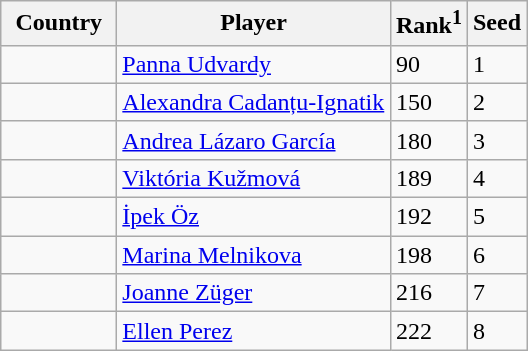<table class="sortable wikitable">
<tr>
<th width="70">Country</th>
<th width="175">Player</th>
<th>Rank<sup>1</sup></th>
<th>Seed</th>
</tr>
<tr>
<td></td>
<td><a href='#'>Panna Udvardy</a></td>
<td>90</td>
<td>1</td>
</tr>
<tr>
<td></td>
<td><a href='#'>Alexandra Cadanțu-Ignatik</a></td>
<td>150</td>
<td>2</td>
</tr>
<tr>
<td></td>
<td><a href='#'>Andrea Lázaro García</a></td>
<td>180</td>
<td>3</td>
</tr>
<tr>
<td></td>
<td><a href='#'>Viktória Kužmová</a></td>
<td>189</td>
<td>4</td>
</tr>
<tr>
<td></td>
<td><a href='#'>İpek Öz</a></td>
<td>192</td>
<td>5</td>
</tr>
<tr>
<td></td>
<td><a href='#'>Marina Melnikova</a></td>
<td>198</td>
<td>6</td>
</tr>
<tr>
<td></td>
<td><a href='#'>Joanne Züger</a></td>
<td>216</td>
<td>7</td>
</tr>
<tr>
<td></td>
<td><a href='#'>Ellen Perez</a></td>
<td>222</td>
<td>8</td>
</tr>
</table>
